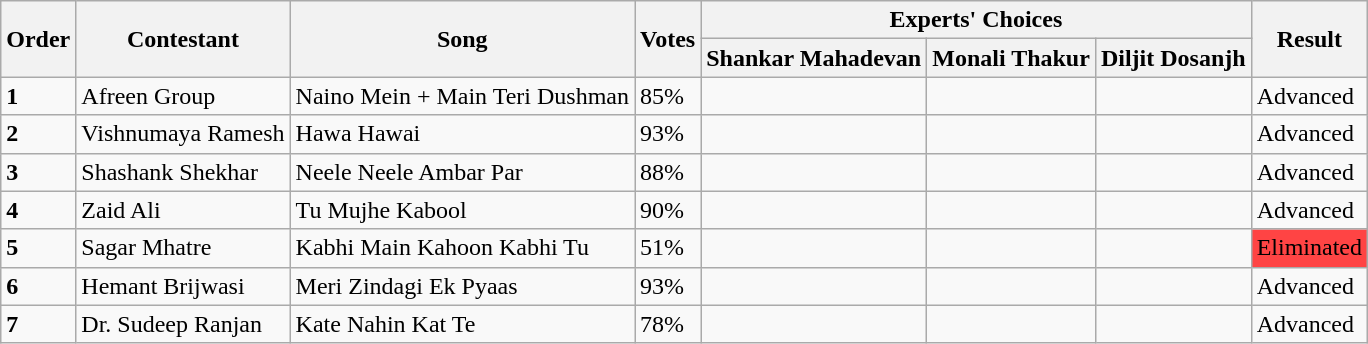<table class="wikitable sortable mw-collapsible">
<tr>
<th rowspan="2">Order</th>
<th rowspan="2">Contestant</th>
<th rowspan="2">Song</th>
<th rowspan="2">Votes</th>
<th colspan="3">Experts' Choices</th>
<th rowspan="2">Result</th>
</tr>
<tr>
<th>Shankar Mahadevan</th>
<th>Monali Thakur</th>
<th>Diljit Dosanjh</th>
</tr>
<tr>
<td><strong>1</strong></td>
<td>Afreen Group</td>
<td>Naino Mein + Main Teri Dushman</td>
<td>85%</td>
<td></td>
<td></td>
<td></td>
<td>Advanced</td>
</tr>
<tr>
<td><strong>2</strong></td>
<td>Vishnumaya Ramesh</td>
<td>Hawa Hawai</td>
<td>93%</td>
<td></td>
<td></td>
<td></td>
<td>Advanced</td>
</tr>
<tr>
<td><strong>3</strong></td>
<td>Shashank Shekhar</td>
<td>Neele Neele Ambar Par</td>
<td>88%</td>
<td></td>
<td></td>
<td></td>
<td>Advanced</td>
</tr>
<tr>
<td><strong>4</strong></td>
<td>Zaid Ali</td>
<td>Tu Mujhe Kabool</td>
<td>90%</td>
<td></td>
<td></td>
<td></td>
<td>Advanced</td>
</tr>
<tr>
<td><strong>5</strong></td>
<td>Sagar Mhatre</td>
<td>Kabhi Main Kahoon Kabhi Tu</td>
<td>51%</td>
<td></td>
<td></td>
<td></td>
<td bgcolor="#ff4444">Eliminated</td>
</tr>
<tr>
<td><strong>6</strong></td>
<td>Hemant Brijwasi</td>
<td>Meri Zindagi Ek Pyaas</td>
<td>93%</td>
<td></td>
<td></td>
<td></td>
<td>Advanced</td>
</tr>
<tr>
<td><strong>7</strong></td>
<td>Dr. Sudeep Ranjan</td>
<td>Kate Nahin Kat Te</td>
<td>78%</td>
<td></td>
<td></td>
<td></td>
<td>Advanced</td>
</tr>
</table>
